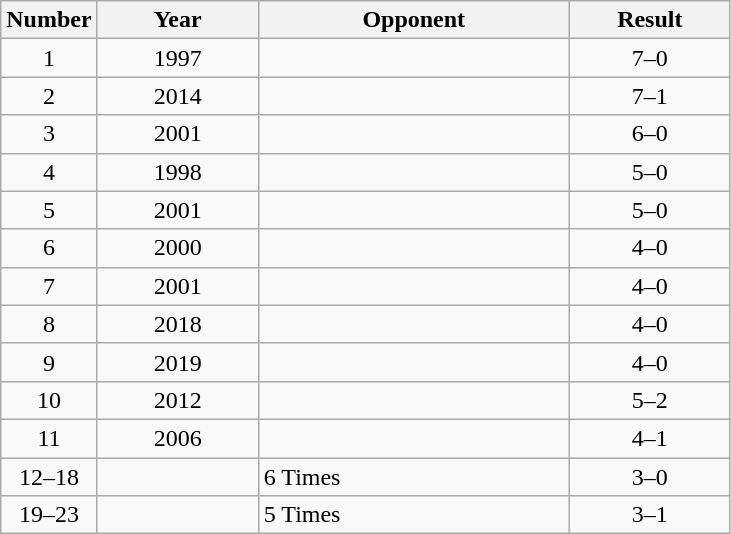<table class="wikitable sortable">
<tr>
<th width=30>Number</th>
<th width=100>Year</th>
<th width=200>Opponent</th>
<th width=100>Result</th>
</tr>
<tr>
<td align=center>1</td>
<td align=center>1997</td>
<td></td>
<td align=center>7–0</td>
</tr>
<tr>
<td align=center>2</td>
<td align=center>2014</td>
<td></td>
<td align=center>7–1</td>
</tr>
<tr>
<td align=center>3</td>
<td align=center>2001</td>
<td></td>
<td align=center>6–0</td>
</tr>
<tr>
<td align=center>4</td>
<td align=center>1998</td>
<td></td>
<td align=center>5–0</td>
</tr>
<tr>
<td align=center>5</td>
<td align=center>2001</td>
<td></td>
<td align=center>5–0</td>
</tr>
<tr>
<td align=center>6</td>
<td align=center>2000</td>
<td></td>
<td align=center>4–0</td>
</tr>
<tr>
<td align=center>7</td>
<td align=center>2001</td>
<td></td>
<td align=center>4–0</td>
</tr>
<tr>
<td align=center>8</td>
<td align=center>2018</td>
<td></td>
<td align=center>4–0</td>
</tr>
<tr>
<td align=center>9</td>
<td align=center>2019</td>
<td></td>
<td align=center>4–0</td>
</tr>
<tr>
<td align=center>10</td>
<td align=center>2012</td>
<td></td>
<td align=center>5–2</td>
</tr>
<tr>
<td align=center>11</td>
<td align=center>2006</td>
<td></td>
<td align=center>4–1</td>
</tr>
<tr>
<td align=center>12–18</td>
<td align=center></td>
<td>6 Times</td>
<td align=center>3–0</td>
</tr>
<tr>
<td align=center>19–23</td>
<td align=center></td>
<td>5 Times</td>
<td align=center>3–1</td>
</tr>
</table>
